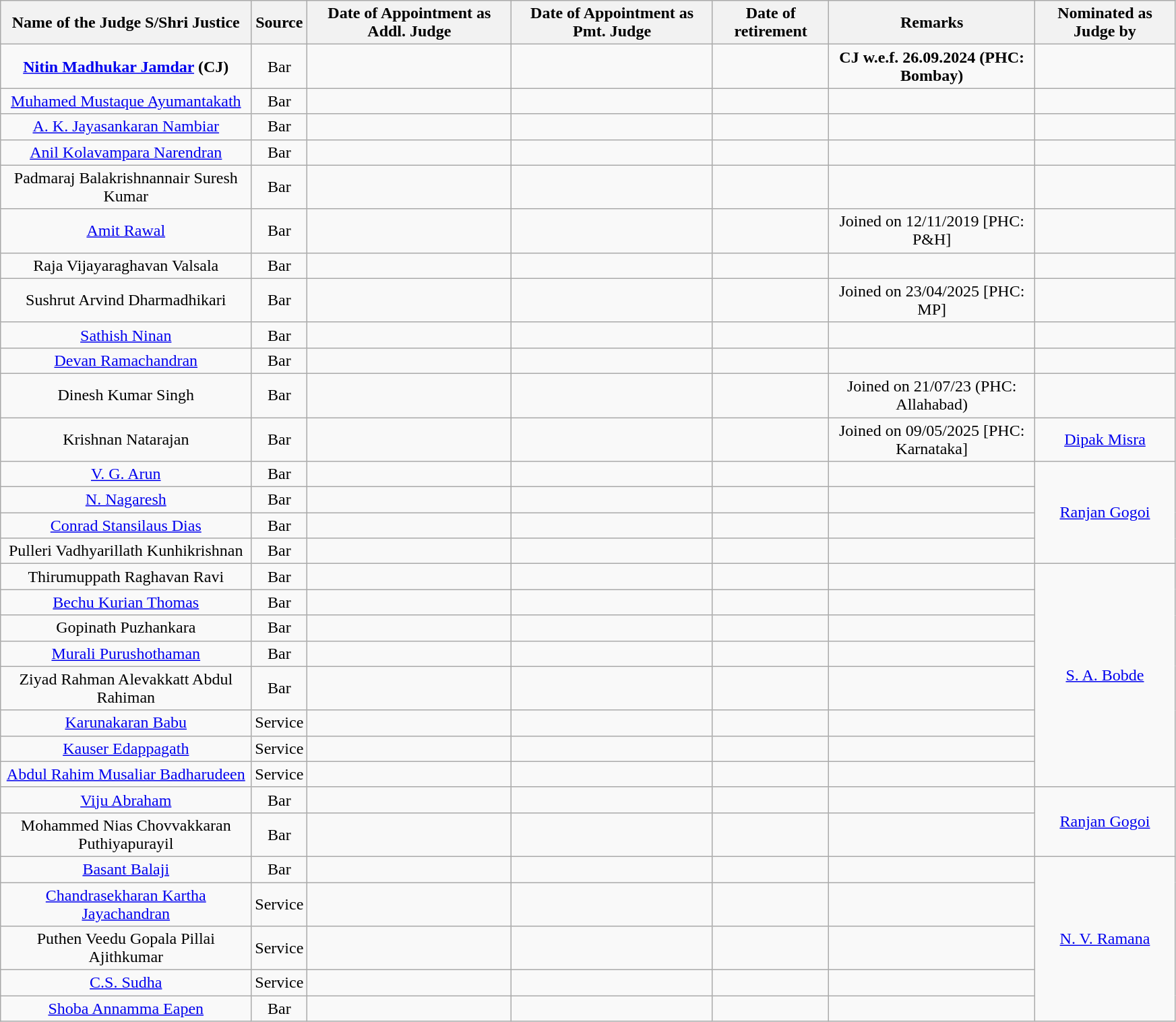<table class="wikitable sortable static-row-numbers static-row-header" style="text-align:center" width="92%">
<tr>
<th>Name of the Judge S/Shri Justice</th>
<th>Source</th>
<th>Date of Appointment as Addl. Judge</th>
<th>Date of Appointment as Pmt. Judge</th>
<th>Date of retirement</th>
<th>Remarks</th>
<th>Nominated as Judge by</th>
</tr>
<tr>
<td><strong><a href='#'>Nitin Madhukar Jamdar</a> (CJ)</strong></td>
<td>Bar</td>
<td></td>
<td></td>
<td></td>
<td><strong>CJ w.e.f. 26.09.2024 (PHC: Bombay)</strong></td>
<td></td>
</tr>
<tr>
<td><a href='#'>Muhamed Mustaque Ayumantakath</a></td>
<td>Bar</td>
<td></td>
<td></td>
<td></td>
<td></td>
<td></td>
</tr>
<tr>
<td><a href='#'>A. K. Jayasankaran Nambiar</a></td>
<td>Bar</td>
<td></td>
<td></td>
<td></td>
<td></td>
<td></td>
</tr>
<tr>
<td><a href='#'>Anil Kolavampara Narendran</a></td>
<td>Bar</td>
<td></td>
<td></td>
<td></td>
<td></td>
<td></td>
</tr>
<tr>
<td>Padmaraj Balakrishnannair Suresh Kumar</td>
<td>Bar</td>
<td></td>
<td></td>
<td></td>
<td></td>
<td></td>
</tr>
<tr>
<td><a href='#'>Amit Rawal</a></td>
<td>Bar</td>
<td></td>
<td></td>
<td></td>
<td>Joined on 12/11/2019 [PHC: P&H]</td>
<td></td>
</tr>
<tr>
<td>Raja Vijayaraghavan Valsala</td>
<td>Bar</td>
<td></td>
<td></td>
<td></td>
<td></td>
<td></td>
</tr>
<tr>
<td>Sushrut Arvind Dharmadhikari</td>
<td>Bar</td>
<td></td>
<td></td>
<td></td>
<td>Joined on 23/04/2025 [PHC: MP]</td>
<td></td>
</tr>
<tr>
<td><a href='#'>Sathish Ninan</a></td>
<td>Bar</td>
<td></td>
<td></td>
<td></td>
<td></td>
<td></td>
</tr>
<tr>
<td><a href='#'>Devan Ramachandran</a></td>
<td>Bar</td>
<td></td>
<td></td>
<td></td>
<td></td>
<td></td>
</tr>
<tr>
<td>Dinesh Kumar Singh</td>
<td>Bar</td>
<td></td>
<td></td>
<td></td>
<td>Joined on 21/07/23 (PHC: Allahabad)</td>
<td></td>
</tr>
<tr>
<td>Krishnan Natarajan</td>
<td>Bar</td>
<td></td>
<td></td>
<td></td>
<td>Joined on 09/05/2025 [PHC: Karnataka]</td>
<td><a href='#'>Dipak Misra</a></td>
</tr>
<tr>
<td><a href='#'>V. G. Arun</a></td>
<td>Bar</td>
<td></td>
<td></td>
<td></td>
<td></td>
<td rowspan="4"><a href='#'>Ranjan Gogoi</a></td>
</tr>
<tr>
<td><a href='#'>N. Nagaresh</a></td>
<td>Bar</td>
<td></td>
<td></td>
<td></td>
<td></td>
</tr>
<tr>
<td><a href='#'>Conrad Stansilaus Dias</a></td>
<td>Bar</td>
<td></td>
<td></td>
<td></td>
<td></td>
</tr>
<tr>
<td>Pulleri Vadhyarillath Kunhikrishnan</td>
<td>Bar</td>
<td></td>
<td></td>
<td></td>
<td></td>
</tr>
<tr>
<td>Thirumuppath Raghavan Ravi</td>
<td>Bar</td>
<td></td>
<td></td>
<td></td>
<td></td>
<td rowspan="8"><a href='#'>S. A. Bobde</a></td>
</tr>
<tr>
<td><a href='#'>Bechu Kurian Thomas</a></td>
<td>Bar</td>
<td></td>
<td></td>
<td></td>
<td></td>
</tr>
<tr>
<td>Gopinath Puzhankara</td>
<td>Bar</td>
<td></td>
<td></td>
<td></td>
<td></td>
</tr>
<tr>
<td><a href='#'>Murali Purushothaman</a></td>
<td>Bar</td>
<td></td>
<td></td>
<td></td>
<td></td>
</tr>
<tr>
<td>Ziyad Rahman Alevakkatt Abdul Rahiman</td>
<td>Bar</td>
<td></td>
<td></td>
<td></td>
<td></td>
</tr>
<tr>
<td><a href='#'>Karunakaran Babu</a></td>
<td>Service</td>
<td></td>
<td></td>
<td></td>
<td></td>
</tr>
<tr>
<td><a href='#'>Kauser Edappagath</a></td>
<td>Service</td>
<td></td>
<td></td>
<td></td>
<td></td>
</tr>
<tr>
<td><a href='#'>Abdul Rahim Musaliar Badharudeen</a></td>
<td>Service</td>
<td></td>
<td></td>
<td></td>
<td></td>
</tr>
<tr>
<td><a href='#'>Viju Abraham</a></td>
<td>Bar</td>
<td></td>
<td></td>
<td></td>
<td></td>
<td rowspan="2"><a href='#'>Ranjan Gogoi</a></td>
</tr>
<tr>
<td>Mohammed Nias Chovvakkaran Puthiyapurayil</td>
<td>Bar</td>
<td></td>
<td></td>
<td></td>
<td></td>
</tr>
<tr>
<td><a href='#'>Basant Balaji</a></td>
<td>Bar</td>
<td></td>
<td></td>
<td></td>
<td></td>
<td rowspan="5"><a href='#'>N. V. Ramana</a></td>
</tr>
<tr>
<td><a href='#'>Chandrasekharan Kartha Jayachandran</a></td>
<td>Service</td>
<td></td>
<td></td>
<td></td>
<td></td>
</tr>
<tr>
<td>Puthen Veedu Gopala Pillai Ajithkumar</td>
<td>Service</td>
<td></td>
<td></td>
<td></td>
<td></td>
</tr>
<tr>
<td><a href='#'>C.S. Sudha</a></td>
<td>Service</td>
<td></td>
<td></td>
<td></td>
<td></td>
</tr>
<tr>
<td><a href='#'>Shoba Annamma Eapen</a></td>
<td>Bar</td>
<td></td>
<td></td>
<td></td>
<td></td>
</tr>
</table>
